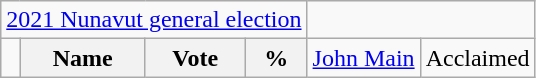<table class="wikitable">
<tr>
<td colspan=4 align=center><a href='#'>2021 Nunavut general election</a></td>
</tr>
<tr>
<td></td>
<th><strong>Name</strong></th>
<th><strong>Vote</strong></th>
<th><strong>%</strong><br></th>
<td><a href='#'>John Main</a></td>
<td colspan="2">Acclaimed</td>
</tr>
</table>
